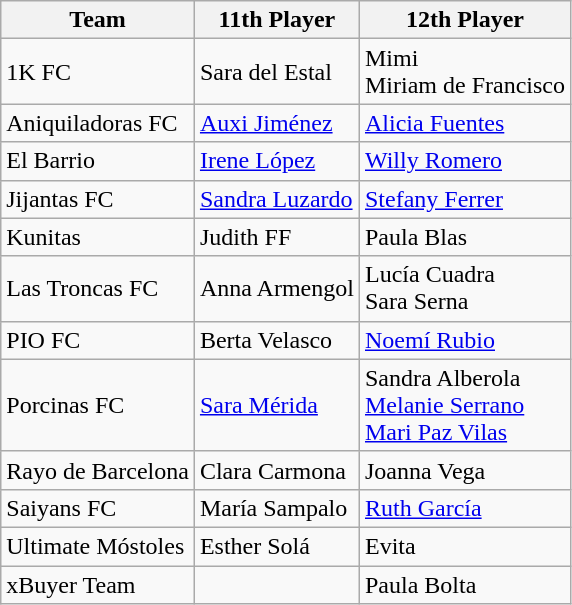<table class="wikitable">
<tr>
<th>Team</th>
<th>11th Player</th>
<th>12th Player</th>
</tr>
<tr>
<td>1K FC</td>
<td>Sara del Estal</td>
<td>Mimi<br>Miriam de Francisco</td>
</tr>
<tr>
<td>Aniquiladoras FC</td>
<td><a href='#'>Auxi Jiménez</a></td>
<td><a href='#'>Alicia Fuentes</a></td>
</tr>
<tr>
<td>El Barrio</td>
<td><a href='#'>Irene López</a></td>
<td><a href='#'>Willy Romero</a></td>
</tr>
<tr>
<td>Jijantas FC</td>
<td><a href='#'>Sandra Luzardo</a></td>
<td><a href='#'>Stefany Ferrer</a></td>
</tr>
<tr>
<td>Kunitas</td>
<td>Judith FF</td>
<td>Paula Blas</td>
</tr>
<tr>
<td>Las Troncas FC</td>
<td>Anna Armengol</td>
<td>Lucía Cuadra<br>Sara Serna</td>
</tr>
<tr>
<td>PIO FC</td>
<td>Berta Velasco</td>
<td><a href='#'>Noemí Rubio</a></td>
</tr>
<tr>
<td>Porcinas FC</td>
<td><a href='#'>Sara Mérida</a></td>
<td>Sandra Alberola<br><a href='#'>Melanie Serrano</a><br><a href='#'>Mari Paz Vilas</a></td>
</tr>
<tr>
<td>Rayo de Barcelona</td>
<td>Clara Carmona</td>
<td>Joanna Vega</td>
</tr>
<tr>
<td>Saiyans FC</td>
<td>María Sampalo</td>
<td><a href='#'>Ruth García</a></td>
</tr>
<tr>
<td>Ultimate Móstoles</td>
<td>Esther Solá</td>
<td>Evita</td>
</tr>
<tr>
<td>xBuyer Team</td>
<td></td>
<td>Paula Bolta</td>
</tr>
</table>
